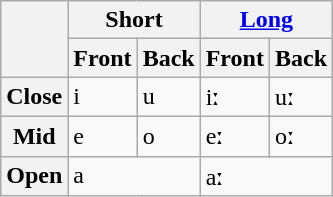<table class="wikitable">
<tr>
<th rowspan="2"></th>
<th colspan="2">Short</th>
<th colspan="2"><a href='#'>Long</a></th>
</tr>
<tr>
<th>Front</th>
<th>Back</th>
<th>Front</th>
<th>Back</th>
</tr>
<tr>
<th>Close</th>
<td>i</td>
<td>u</td>
<td>iː</td>
<td>uː</td>
</tr>
<tr>
<th>Mid</th>
<td>e</td>
<td>o</td>
<td>eː</td>
<td>oː</td>
</tr>
<tr>
<th>Open</th>
<td colspan="2">a</td>
<td colspan="2">aː</td>
</tr>
</table>
